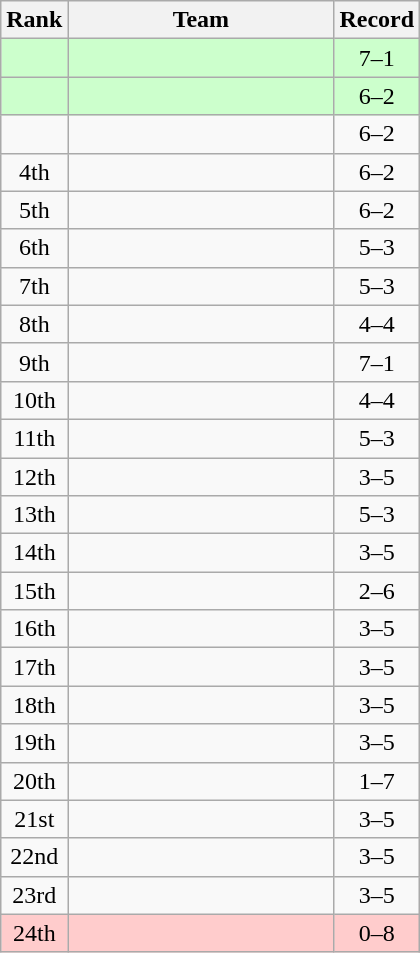<table class=wikitable style="text-align:center;">
<tr>
<th>Rank</th>
<th width=170>Team</th>
<th>Record</th>
</tr>
<tr bgcolor=ccffcc>
<td></td>
<td align=left></td>
<td>7–1</td>
</tr>
<tr bgcolor=ccffcc>
<td></td>
<td align=left></td>
<td>6–2</td>
</tr>
<tr>
<td></td>
<td align=left></td>
<td>6–2</td>
</tr>
<tr>
<td>4th</td>
<td align=left></td>
<td>6–2</td>
</tr>
<tr>
<td>5th</td>
<td align=left></td>
<td>6–2</td>
</tr>
<tr>
<td>6th</td>
<td align=left></td>
<td>5–3</td>
</tr>
<tr>
<td>7th</td>
<td align=left></td>
<td>5–3</td>
</tr>
<tr>
<td>8th</td>
<td align=left></td>
<td>4–4</td>
</tr>
<tr>
<td>9th</td>
<td align=left></td>
<td>7–1</td>
</tr>
<tr>
<td>10th</td>
<td align=left></td>
<td>4–4</td>
</tr>
<tr>
<td>11th</td>
<td align=left></td>
<td>5–3</td>
</tr>
<tr>
<td>12th</td>
<td align=left></td>
<td>3–5</td>
</tr>
<tr>
<td>13th</td>
<td align=left></td>
<td>5–3</td>
</tr>
<tr>
<td>14th</td>
<td align=left></td>
<td>3–5</td>
</tr>
<tr>
<td>15th</td>
<td align=left></td>
<td>2–6</td>
</tr>
<tr>
<td>16th</td>
<td align=left></td>
<td>3–5</td>
</tr>
<tr>
<td>17th</td>
<td align=left></td>
<td>3–5</td>
</tr>
<tr>
<td>18th</td>
<td align=left></td>
<td>3–5</td>
</tr>
<tr>
<td>19th</td>
<td align=left></td>
<td>3–5</td>
</tr>
<tr>
<td>20th</td>
<td align=left></td>
<td>1–7</td>
</tr>
<tr>
<td>21st</td>
<td align=left></td>
<td>3–5</td>
</tr>
<tr>
<td>22nd</td>
<td align=left></td>
<td>3–5</td>
</tr>
<tr>
<td>23rd</td>
<td align=left></td>
<td>3–5</td>
</tr>
<tr bgcolor=ffcccc>
<td>24th</td>
<td align=left></td>
<td>0–8</td>
</tr>
</table>
